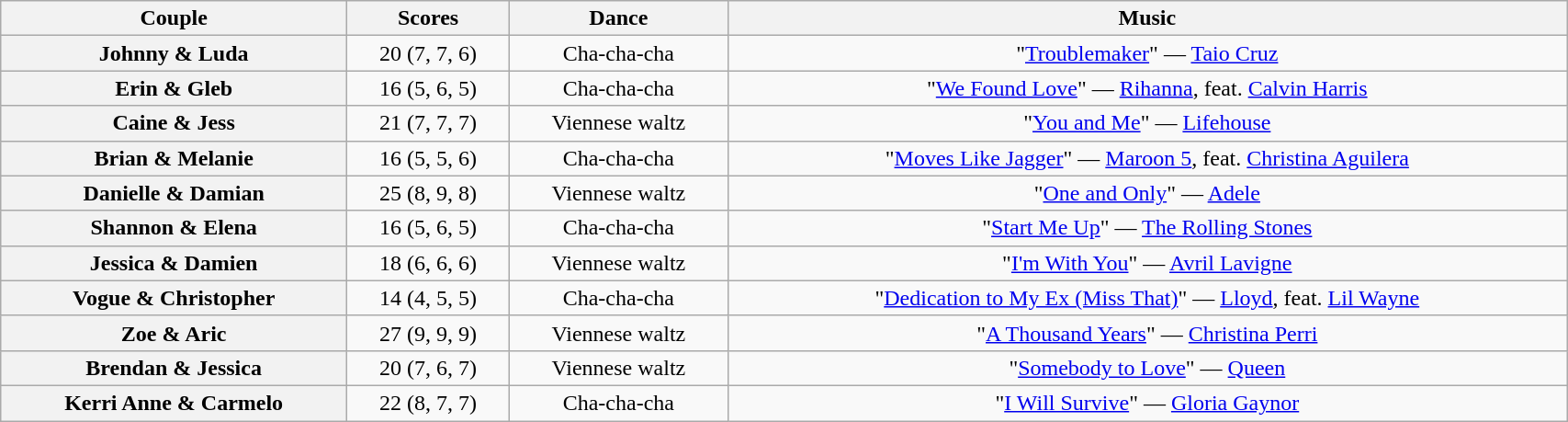<table class="wikitable sortable" style="text-align:center; width: 90%">
<tr>
<th scope="col">Couple</th>
<th scope="col">Scores</th>
<th scope="col" class="unsortable">Dance</th>
<th scope="col" class="unsortable">Music</th>
</tr>
<tr>
<th scope="row">Johnny & Luda</th>
<td>20 (7, 7, 6)</td>
<td>Cha-cha-cha</td>
<td>"<a href='#'>Troublemaker</a>" — <a href='#'>Taio Cruz</a></td>
</tr>
<tr>
<th scope="row">Erin & Gleb</th>
<td>16 (5, 6, 5)</td>
<td>Cha-cha-cha</td>
<td>"<a href='#'>We Found Love</a>" — <a href='#'>Rihanna</a>, feat. <a href='#'>Calvin Harris</a></td>
</tr>
<tr>
<th scope="row">Caine & Jess</th>
<td>21 (7, 7, 7)</td>
<td>Viennese waltz</td>
<td>"<a href='#'>You and Me</a>" — <a href='#'>Lifehouse</a></td>
</tr>
<tr>
<th scope="row">Brian & Melanie</th>
<td>16 (5, 5, 6)</td>
<td>Cha-cha-cha</td>
<td>"<a href='#'>Moves Like Jagger</a>" — <a href='#'>Maroon 5</a>, feat. <a href='#'>Christina Aguilera</a></td>
</tr>
<tr>
<th scope="row">Danielle & Damian</th>
<td>25 (8, 9, 8)</td>
<td>Viennese waltz</td>
<td>"<a href='#'>One and Only</a>" — <a href='#'>Adele</a></td>
</tr>
<tr>
<th scope="row">Shannon & Elena</th>
<td>16 (5, 6, 5)</td>
<td>Cha-cha-cha</td>
<td>"<a href='#'>Start Me Up</a>" — <a href='#'>The Rolling Stones</a></td>
</tr>
<tr>
<th scope="row">Jessica & Damien</th>
<td>18 (6, 6, 6)</td>
<td>Viennese waltz</td>
<td>"<a href='#'>I'm With You</a>" — <a href='#'>Avril Lavigne</a></td>
</tr>
<tr>
<th scope="row">Vogue & Christopher</th>
<td>14 (4, 5, 5)</td>
<td>Cha-cha-cha</td>
<td>"<a href='#'>Dedication to My Ex (Miss That)</a>" — <a href='#'>Lloyd</a>, feat. <a href='#'>Lil Wayne</a></td>
</tr>
<tr>
<th scope="row">Zoe & Aric</th>
<td>27 (9, 9, 9)</td>
<td>Viennese waltz</td>
<td>"<a href='#'>A Thousand Years</a>" — <a href='#'>Christina Perri</a></td>
</tr>
<tr>
<th scope="row">Brendan & Jessica</th>
<td>20 (7, 6, 7)</td>
<td>Viennese waltz</td>
<td>"<a href='#'>Somebody to Love</a>" — <a href='#'>Queen</a></td>
</tr>
<tr>
<th scope="row">Kerri Anne & Carmelo</th>
<td>22 (8, 7, 7)</td>
<td>Cha-cha-cha</td>
<td>"<a href='#'>I Will Survive</a>" — <a href='#'>Gloria Gaynor</a></td>
</tr>
</table>
